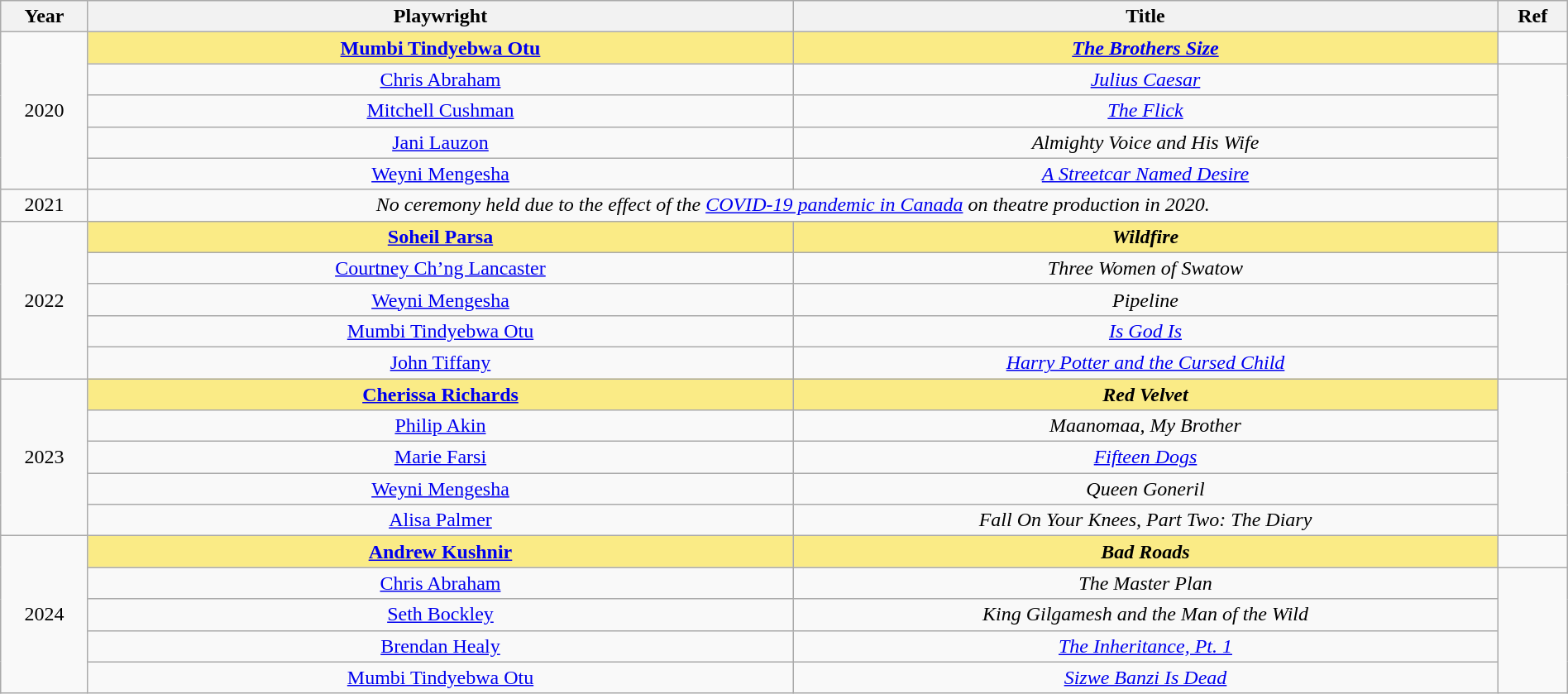<table class="wikitable" width="100%" style="text-align:center;">
<tr>
<th>Year</th>
<th width="45%">Playwright</th>
<th width="45%">Title</th>
<th>Ref</th>
</tr>
<tr>
<td rowspan=5>2020</td>
<td style="background:#FAEB86"><strong><a href='#'>Mumbi Tindyebwa Otu</a></strong></td>
<td style="background:#FAEB86"><strong><em><a href='#'>The Brothers Size</a></em></strong></td>
<td></td>
</tr>
<tr>
<td><a href='#'>Chris Abraham</a></td>
<td><em><a href='#'>Julius Caesar</a></em></td>
<td rowspan=4></td>
</tr>
<tr>
<td><a href='#'>Mitchell Cushman</a></td>
<td><em><a href='#'>The Flick</a></em></td>
</tr>
<tr>
<td><a href='#'>Jani Lauzon</a></td>
<td><em>Almighty Voice and His Wife</em></td>
</tr>
<tr>
<td><a href='#'>Weyni Mengesha</a></td>
<td><em><a href='#'>A Streetcar Named Desire</a></em></td>
</tr>
<tr>
<td>2021</td>
<td colspan=2><em>No ceremony held due to the effect of the <a href='#'>COVID-19 pandemic in Canada</a> on theatre production in 2020.</em></td>
<td></td>
</tr>
<tr>
<td rowspan=5>2022</td>
<td style="background:#FAEB86"><strong><a href='#'>Soheil Parsa</a></strong></td>
<td style="background:#FAEB86"><strong><em>Wildfire</em></strong></td>
<td></td>
</tr>
<tr>
<td><a href='#'>Courtney Ch’ng Lancaster</a></td>
<td><em>Three Women of Swatow</em></td>
<td rowspan=4></td>
</tr>
<tr>
<td><a href='#'>Weyni Mengesha</a></td>
<td><em>Pipeline</em></td>
</tr>
<tr>
<td><a href='#'>Mumbi Tindyebwa Otu</a></td>
<td><em><a href='#'>Is God Is</a></em></td>
</tr>
<tr>
<td><a href='#'>John Tiffany</a></td>
<td><em><a href='#'>Harry Potter and the Cursed Child</a></em></td>
</tr>
<tr>
<td rowspan=5>2023</td>
<td style="background:#FAEB86"><strong><a href='#'>Cherissa Richards</a></strong></td>
<td style="background:#FAEB86"><strong><em>Red Velvet</em></strong></td>
<td rowspan=5></td>
</tr>
<tr>
<td><a href='#'>Philip Akin</a></td>
<td><em>Maanomaa, My Brother</em></td>
</tr>
<tr>
<td><a href='#'>Marie Farsi</a></td>
<td><em><a href='#'>Fifteen Dogs</a></em></td>
</tr>
<tr>
<td><a href='#'>Weyni Mengesha</a></td>
<td><em>Queen Goneril</em></td>
</tr>
<tr>
<td><a href='#'>Alisa Palmer</a></td>
<td><em>Fall On Your Knees, Part Two: The Diary</em></td>
</tr>
<tr>
<td rowspan=5>2024</td>
<td style="background:#FAEB86"><strong><a href='#'>Andrew Kushnir</a></strong></td>
<td style="background:#FAEB86"><strong><em>Bad Roads</em></strong></td>
<td></td>
</tr>
<tr>
<td><a href='#'>Chris Abraham</a></td>
<td><em>The Master Plan</em></td>
<td rowspan=4></td>
</tr>
<tr>
<td><a href='#'>Seth Bockley</a></td>
<td><em>King Gilgamesh and the Man of the Wild</em></td>
</tr>
<tr>
<td><a href='#'>Brendan Healy</a></td>
<td><em><a href='#'>The Inheritance, Pt. 1</a></em></td>
</tr>
<tr>
<td><a href='#'>Mumbi Tindyebwa Otu</a></td>
<td><em><a href='#'>Sizwe Banzi Is Dead</a></em></td>
</tr>
</table>
